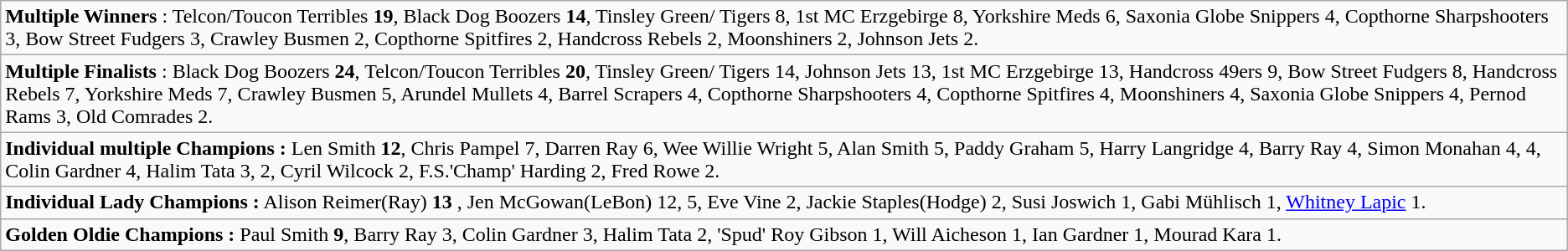<table class="wikitable">
<tr>
<td><strong>Multiple Winners</strong>  :  Telcon/Toucon Terribles <strong>19</strong>, Black Dog Boozers <strong>14</strong>, Tinsley Green/ Tigers 8, 1st MC Erzgebirge 8, Yorkshire Meds 6, Saxonia Globe Snippers 4, Copthorne Sharpshooters 3, Bow Street Fudgers 3, Crawley Busmen 2, Copthorne Spitfires 2, Handcross Rebels 2, Moonshiners 2, Johnson Jets 2.</td>
</tr>
<tr>
<td><strong>Multiple Finalists</strong>  : Black Dog Boozers <strong>24</strong>, Telcon/Toucon Terribles <strong>20</strong>, Tinsley Green/ Tigers 14, Johnson Jets 13, 1st MC Erzgebirge 13, Handcross 49ers 9, Bow Street Fudgers 8, Handcross Rebels 7, Yorkshire Meds 7, Crawley Busmen 5, Arundel Mullets 4, Barrel Scrapers 4, Copthorne Sharpshooters 4, Copthorne Spitfires 4, Moonshiners 4, Saxonia Globe Snippers 4, Pernod Rams 3, Old Comrades 2.</td>
</tr>
<tr>
<td><strong>Individual multiple Champions :</strong>  Len Smith <strong>12</strong>, Chris Pampel 7, Darren Ray 6, Wee Willie Wright 5, Alan Smith 5, Paddy Graham 5, Harry Langridge 4, Barry Ray 4, Simon Monahan 4,  4, Colin Gardner 4, Halim Tata 3,  2,  Cyril Wilcock 2, F.S.'Champ' Harding 2, Fred Rowe 2.</td>
</tr>
<tr>
<td><strong>Individual Lady Champions :</strong> Alison Reimer(Ray) <strong>13 </strong>, Jen McGowan(LeBon) 12,  5, Eve Vine 2, Jackie Staples(Hodge) 2, Susi Joswich 1, Gabi Mühlisch 1, <a href='#'>Whitney Lapic</a> 1.</td>
</tr>
<tr>
<td><strong>Golden Oldie Champions :</strong>   Paul Smith <strong>9</strong>, Barry Ray  3,  Colin Gardner 3, Halim Tata 2, 'Spud' Roy Gibson 1, Will Aicheson 1, Ian Gardner 1, Mourad Kara 1.</td>
</tr>
</table>
